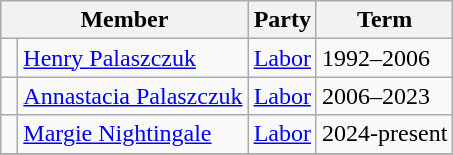<table class="wikitable">
<tr>
<th colspan="2">Member</th>
<th>Party</th>
<th>Term</th>
</tr>
<tr>
<td> </td>
<td><a href='#'>Henry Palaszczuk</a></td>
<td><a href='#'>Labor</a></td>
<td>1992–2006</td>
</tr>
<tr>
<td> </td>
<td><a href='#'>Annastacia Palaszczuk</a></td>
<td><a href='#'>Labor</a></td>
<td>2006–2023</td>
</tr>
<tr>
<td> </td>
<td><a href='#'>Margie Nightingale</a></td>
<td><a href='#'>Labor</a></td>
<td>2024-present</td>
</tr>
<tr>
</tr>
</table>
